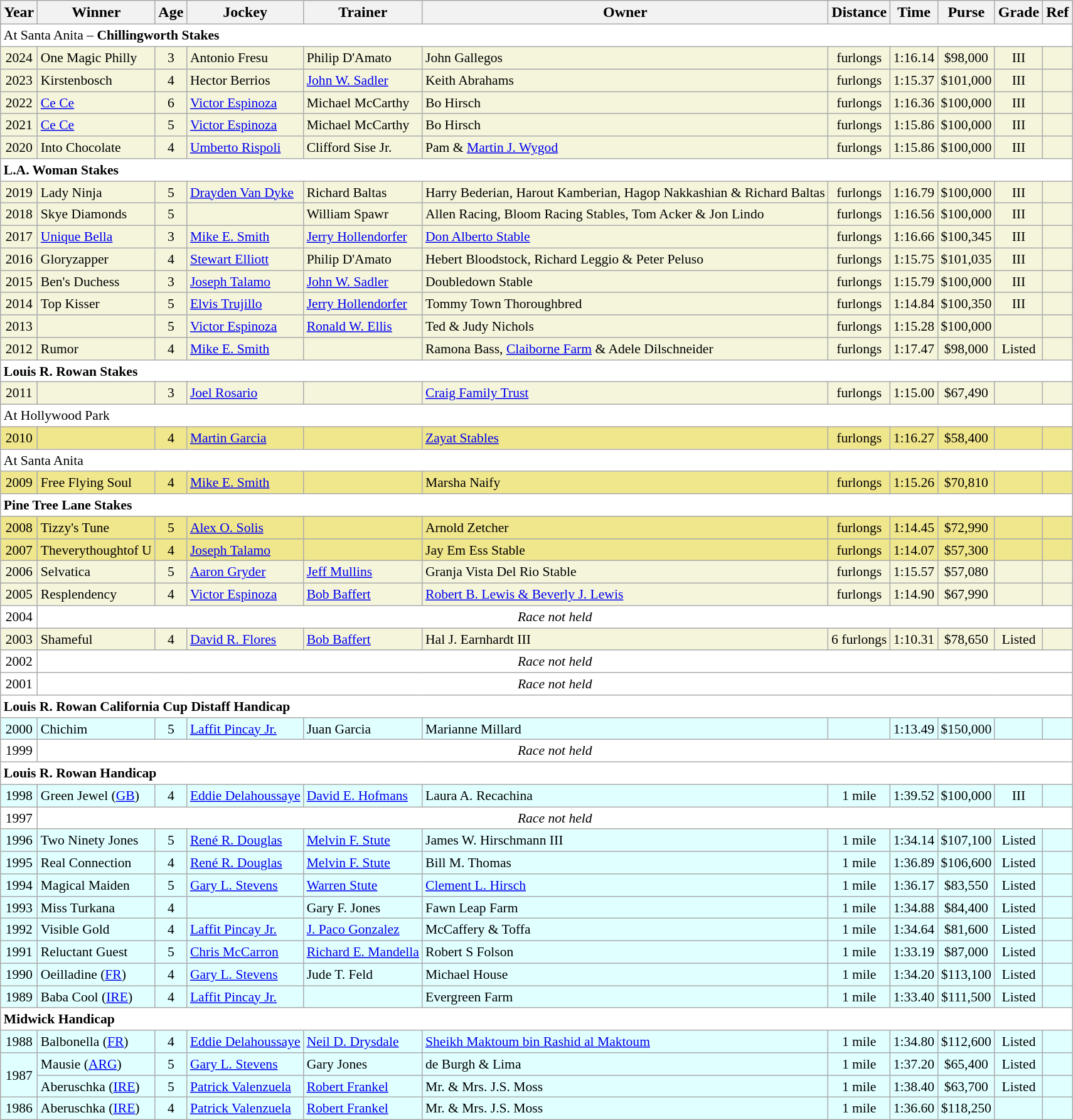<table class="wikitable sortable">
<tr>
<th>Year</th>
<th>Winner</th>
<th>Age</th>
<th>Jockey</th>
<th>Trainer</th>
<th>Owner</th>
<th>Distance</th>
<th>Time</th>
<th>Purse</th>
<th>Grade</th>
<th>Ref</th>
</tr>
<tr style="font-size:90%; background-color:white">
<td align="left" colspan=11>At Santa Anita – <strong>Chillingworth Stakes</strong></td>
</tr>
<tr style="font-size:90%; background-color:beige">
<td align=center>2024</td>
<td>One Magic Philly</td>
<td align=center>3</td>
<td>Antonio Fresu</td>
<td>Philip D'Amato</td>
<td>John Gallegos</td>
<td align=center> furlongs</td>
<td align=center>1:16.14</td>
<td align=center>$98,000</td>
<td align=center>III</td>
<td></td>
</tr>
<tr style="font-size:90%; background-color:beige">
<td align=center>2023</td>
<td>Kirstenbosch</td>
<td align=center>4</td>
<td>Hector Berrios</td>
<td><a href='#'>John W. Sadler</a></td>
<td>Keith Abrahams</td>
<td align=center> furlongs</td>
<td align=center>1:15.37</td>
<td align=center>$101,000</td>
<td align=center>III</td>
<td></td>
</tr>
<tr style="font-size:90%; background-color:beige">
<td align=center>2022</td>
<td><a href='#'>Ce Ce</a></td>
<td align=center>6</td>
<td><a href='#'>Victor Espinoza</a></td>
<td>Michael McCarthy</td>
<td>Bo Hirsch</td>
<td align=center> furlongs</td>
<td align=center>1:16.36</td>
<td align=center>$100,000</td>
<td align=center>III</td>
<td></td>
</tr>
<tr style="font-size:90%; background-color:beige">
<td align=center>2021</td>
<td><a href='#'>Ce Ce</a></td>
<td align=center>5</td>
<td><a href='#'>Victor Espinoza</a></td>
<td>Michael McCarthy</td>
<td>Bo Hirsch</td>
<td align=center> furlongs</td>
<td align=center>1:15.86</td>
<td align=center>$100,000</td>
<td align=center>III</td>
<td></td>
</tr>
<tr style="font-size:90%; background-color:beige">
<td align=center>2020</td>
<td>Into Chocolate</td>
<td align=center>4</td>
<td><a href='#'>Umberto Rispoli</a></td>
<td>Clifford Sise Jr.</td>
<td>Pam & <a href='#'>Martin J. Wygod</a></td>
<td align=center> furlongs</td>
<td align=center>1:15.86</td>
<td align=center>$100,000</td>
<td align=center>III</td>
<td></td>
</tr>
<tr style="font-size:90%; background-color:white">
<td align="left" colspan=11><strong>L.A. Woman Stakes</strong></td>
</tr>
<tr style="font-size:90%; background-color:beige">
<td align=center>2019</td>
<td>Lady Ninja</td>
<td align=center>5</td>
<td><a href='#'>Drayden Van Dyke</a></td>
<td>Richard Baltas</td>
<td>Harry Bederian, Harout Kamberian, Hagop Nakkashian & Richard Baltas</td>
<td align=center> furlongs</td>
<td align=center>1:16.79</td>
<td align=center>$100,000</td>
<td align=center>III</td>
<td></td>
</tr>
<tr style="font-size:90%; background-color:beige">
<td align=center>2018</td>
<td>Skye Diamonds</td>
<td align=center>5</td>
<td></td>
<td>William Spawr</td>
<td>Allen Racing, Bloom Racing Stables, Tom Acker & Jon Lindo</td>
<td align=center> furlongs</td>
<td align=center>1:16.56</td>
<td align=center>$100,000</td>
<td align=center>III</td>
<td></td>
</tr>
<tr style="font-size:90%; background-color:beige">
<td align=center>2017</td>
<td><a href='#'>Unique Bella</a></td>
<td align=center>3</td>
<td><a href='#'>Mike E. Smith</a></td>
<td><a href='#'>Jerry Hollendorfer</a></td>
<td><a href='#'>Don Alberto Stable</a></td>
<td align=center> furlongs</td>
<td align=center>1:16.66</td>
<td align=center>$100,345</td>
<td align=center>III</td>
<td></td>
</tr>
<tr style="font-size:90%; background-color:beige">
<td align=center>2016</td>
<td>Gloryzapper</td>
<td align=center>4</td>
<td><a href='#'>Stewart Elliott</a></td>
<td>Philip D'Amato</td>
<td>Hebert Bloodstock, Richard Leggio & Peter Peluso</td>
<td align=center> furlongs</td>
<td align=center>1:15.75</td>
<td align=center>$101,035</td>
<td align=center>III</td>
<td></td>
</tr>
<tr style="font-size:90%; background-color:beige">
<td align=center>2015</td>
<td>Ben's Duchess</td>
<td align=center>3</td>
<td><a href='#'>Joseph Talamo</a></td>
<td><a href='#'>John W. Sadler</a></td>
<td>Doubledown Stable</td>
<td align=center> furlongs</td>
<td align=center>1:15.79</td>
<td align=center>$100,000</td>
<td align=center>III</td>
<td></td>
</tr>
<tr style="font-size:90%; background-color:beige">
<td align=center>2014</td>
<td>Top Kisser</td>
<td align=center>5</td>
<td><a href='#'>Elvis Trujillo</a></td>
<td><a href='#'>Jerry Hollendorfer</a></td>
<td>Tommy Town Thoroughbred</td>
<td align=center> furlongs</td>
<td align=center>1:14.84</td>
<td align=center>$100,350</td>
<td align=center>III</td>
<td></td>
</tr>
<tr style="font-size:90%; background-color:beige">
<td align=center>2013</td>
<td></td>
<td align=center>5</td>
<td><a href='#'>Victor Espinoza</a></td>
<td><a href='#'>Ronald W. Ellis</a></td>
<td>Ted & Judy Nichols</td>
<td align=center> furlongs</td>
<td align=center>1:15.28</td>
<td align=center>$100,000</td>
<td align=center></td>
<td></td>
</tr>
<tr style="font-size:90%; background-color:beige">
<td align=center>2012</td>
<td>Rumor</td>
<td align=center>4</td>
<td><a href='#'>Mike E. Smith</a></td>
<td></td>
<td>Ramona Bass, <a href='#'>Claiborne Farm</a> & Adele Dilschneider</td>
<td align=center> furlongs</td>
<td align=center>1:17.47</td>
<td align=center>$98,000</td>
<td align=center>Listed</td>
<td></td>
</tr>
<tr style="font-size:90%; background-color:white">
<td align="left" colspan=11><strong>Louis R. Rowan Stakes</strong></td>
</tr>
<tr style="font-size:90%; background-color:beige">
<td align=center>2011</td>
<td></td>
<td align=center>3</td>
<td><a href='#'>Joel Rosario</a></td>
<td></td>
<td><a href='#'>Craig Family Trust</a></td>
<td align=center> furlongs</td>
<td align=center>1:15.00</td>
<td align=center>$67,490</td>
<td align=center></td>
<td></td>
</tr>
<tr style="font-size:90%; background-color:white">
<td align="left" colspan=11>At Hollywood Park</td>
</tr>
<tr style="font-size:90%; background-color:khaki">
<td align=center>2010</td>
<td></td>
<td align=center>4</td>
<td><a href='#'>Martin Garcia</a></td>
<td></td>
<td><a href='#'>Zayat Stables</a></td>
<td align=center> furlongs</td>
<td align=center>1:16.27</td>
<td align=center>$58,400</td>
<td align=center></td>
<td></td>
</tr>
<tr style="font-size:90%; background-color:white">
<td align="left" colspan=11>At Santa Anita</td>
</tr>
<tr style="font-size:90%; background-color:khaki">
<td align=center>2009</td>
<td>Free Flying Soul</td>
<td align=center>4</td>
<td><a href='#'>Mike E. Smith</a></td>
<td></td>
<td>Marsha Naify</td>
<td align=center> furlongs</td>
<td align=center>1:15.26</td>
<td align=center>$70,810</td>
<td align=center></td>
<td></td>
</tr>
<tr style="font-size:90%; background-color:white">
<td align="left" colspan=11><strong>Pine Tree Lane Stakes</strong></td>
</tr>
<tr style="font-size:90%; background-color:khaki">
<td align=center>2008</td>
<td>Tizzy's Tune</td>
<td align=center>5</td>
<td><a href='#'>Alex O. Solis</a></td>
<td></td>
<td>Arnold Zetcher</td>
<td align=center> furlongs</td>
<td align=center>1:14.45</td>
<td align=center>$72,990</td>
<td align=center></td>
<td></td>
</tr>
<tr style="font-size:90%; background-color:khaki">
<td align=center>2007</td>
<td>Theverythoughtof U</td>
<td align=center>4</td>
<td><a href='#'>Joseph Talamo</a></td>
<td></td>
<td>Jay Em Ess Stable</td>
<td align=center> furlongs</td>
<td align=center>1:14.07</td>
<td align=center>$57,300</td>
<td align=center></td>
<td></td>
</tr>
<tr style="font-size:90%; background-color:beige">
<td align=center>2006</td>
<td>Selvatica</td>
<td align=center>5</td>
<td><a href='#'>Aaron Gryder</a></td>
<td><a href='#'>Jeff Mullins</a></td>
<td>Granja Vista Del Rio Stable</td>
<td align=center> furlongs</td>
<td align=center>1:15.57</td>
<td align=center>$57,080</td>
<td align=center></td>
<td></td>
</tr>
<tr style="font-size:90%; background-color:beige">
<td align=center>2005</td>
<td>Resplendency</td>
<td align=center>4</td>
<td><a href='#'>Victor Espinoza</a></td>
<td><a href='#'>Bob Baffert</a></td>
<td><a href='#'>Robert B. Lewis & Beverly J. Lewis</a></td>
<td align=center> furlongs</td>
<td align=center>1:14.90</td>
<td align=center>$67,990</td>
<td align=center></td>
<td></td>
</tr>
<tr style="font-size:90%; background-color:white">
<td align="center">2004</td>
<td align="center" colspan=10><em>Race not held</em></td>
</tr>
<tr style="font-size:90%; background-color:beige">
<td align=center>2003</td>
<td>Shameful</td>
<td align=center>4</td>
<td><a href='#'>David R. Flores</a></td>
<td><a href='#'>Bob Baffert</a></td>
<td>Hal J. Earnhardt III</td>
<td align=center>6 furlongs</td>
<td align=center>1:10.31</td>
<td align=center>$78,650</td>
<td align=center>Listed</td>
<td></td>
</tr>
<tr style="font-size:90%; background-color:white">
<td align="center">2002</td>
<td align="center" colspan=10><em>Race not held</em></td>
</tr>
<tr style="font-size:90%; background-color:white">
<td align="center">2001</td>
<td align="center" colspan=10><em>Race not held</em></td>
</tr>
<tr style="font-size:90%; background-color:white">
<td align="left" colspan=11><strong>Louis R. Rowan California Cup Distaff Handicap</strong></td>
</tr>
<tr style="font-size:90%; background-color:lightcyan">
<td align=center>2000</td>
<td>Chichim</td>
<td align=center>5</td>
<td><a href='#'>Laffit Pincay Jr.</a></td>
<td>Juan Garcia</td>
<td>Marianne Millard</td>
<td align=center></td>
<td align=center>1:13.49</td>
<td align=center>$150,000</td>
<td align=center></td>
<td></td>
</tr>
<tr style="font-size:90%; background-color:white">
<td align="center">1999</td>
<td align="center" colspan=10><em>Race not held</em></td>
</tr>
<tr style="font-size:90%; background-color:white">
<td align="left" colspan=11><strong>Louis R. Rowan Handicap</strong></td>
</tr>
<tr style="font-size:90%; background-color:lightcyan">
<td align=center>1998</td>
<td>Green Jewel  (<a href='#'>GB</a>)</td>
<td align=center>4</td>
<td><a href='#'>Eddie Delahoussaye</a></td>
<td><a href='#'>David E. Hofmans</a></td>
<td>Laura A. Recachina</td>
<td align=center>1 mile</td>
<td align=center>1:39.52</td>
<td align=center>$100,000</td>
<td align=center>III</td>
<td></td>
</tr>
<tr style="font-size:90%; background-color:white">
<td align="center">1997</td>
<td align="center" colspan=10><em>Race not held</em></td>
</tr>
<tr style="font-size:90%; background-color:lightcyan">
<td align=center>1996</td>
<td>Two Ninety Jones</td>
<td align=center>5</td>
<td><a href='#'>René R. Douglas</a></td>
<td><a href='#'>Melvin F. Stute</a></td>
<td>James W. Hirschmann III</td>
<td align=center>1 mile</td>
<td align=center>1:34.14</td>
<td align=center>$107,100</td>
<td align=center>Listed</td>
<td></td>
</tr>
<tr style="font-size:90%; background-color:lightcyan">
<td align=center>1995</td>
<td>Real Connection</td>
<td align=center>4</td>
<td><a href='#'>René R. Douglas</a></td>
<td><a href='#'>Melvin F. Stute</a></td>
<td>Bill M. Thomas</td>
<td align=center>1 mile</td>
<td align=center>1:36.89</td>
<td align=center>$106,600</td>
<td align=center>Listed</td>
<td></td>
</tr>
<tr style="font-size:90%; background-color:lightcyan">
<td align=center>1994</td>
<td>Magical Maiden</td>
<td align=center>5</td>
<td><a href='#'>Gary L. Stevens</a></td>
<td><a href='#'>Warren Stute</a></td>
<td><a href='#'>Clement L. Hirsch</a></td>
<td align=center>1 mile</td>
<td align=center>1:36.17</td>
<td align=center>$83,550</td>
<td align=center>Listed</td>
<td></td>
</tr>
<tr style="font-size:90%; background-color:lightcyan">
<td align=center>1993</td>
<td>Miss Turkana</td>
<td align=center>4</td>
<td></td>
<td>Gary F. Jones</td>
<td>Fawn Leap Farm</td>
<td align=center>1 mile</td>
<td align=center>1:34.88</td>
<td align=center>$84,400</td>
<td align=center>Listed</td>
<td></td>
</tr>
<tr style="font-size:90%; background-color:lightcyan">
<td align=center>1992</td>
<td>Visible Gold</td>
<td align=center>4</td>
<td><a href='#'>Laffit Pincay Jr.</a></td>
<td><a href='#'>J. Paco Gonzalez</a></td>
<td>McCaffery & Toffa</td>
<td align=center>1 mile</td>
<td align=center>1:34.64</td>
<td align=center>$81,600</td>
<td align=center>Listed</td>
<td></td>
</tr>
<tr style="font-size:90%; background-color:lightcyan">
<td align=center>1991</td>
<td>Reluctant Guest</td>
<td align=center>5</td>
<td><a href='#'>Chris McCarron</a></td>
<td><a href='#'>Richard E. Mandella</a></td>
<td>Robert S Folson</td>
<td align=center>1 mile</td>
<td align=center>1:33.19</td>
<td align=center>$87,000</td>
<td align=center>Listed</td>
<td></td>
</tr>
<tr style="font-size:90%; background-color:lightcyan">
<td align=center>1990</td>
<td>Oeilladine (<a href='#'>FR</a>)</td>
<td align=center>4</td>
<td><a href='#'>Gary L. Stevens</a></td>
<td>Jude T. Feld</td>
<td>Michael House</td>
<td align=center>1 mile</td>
<td align=center>1:34.20</td>
<td align=center>$113,100</td>
<td align=center>Listed</td>
<td></td>
</tr>
<tr style="font-size:90%; background-color:lightcyan">
<td align=center>1989</td>
<td>Baba Cool  (<a href='#'>IRE</a>)</td>
<td align=center>4</td>
<td><a href='#'>Laffit Pincay Jr.</a></td>
<td></td>
<td>Evergreen Farm</td>
<td align=center>1 mile</td>
<td align=center>1:33.40</td>
<td align=center>$111,500</td>
<td align=center>Listed</td>
<td></td>
</tr>
<tr style="font-size:90%; background-color:white">
<td align="left" colspan=11><strong>Midwick Handicap</strong></td>
</tr>
<tr style="font-size:90%; background-color:lightcyan">
<td align=center>1988</td>
<td>Balbonella (<a href='#'>FR</a>)</td>
<td align=center>4</td>
<td><a href='#'>Eddie Delahoussaye</a></td>
<td><a href='#'>Neil D. Drysdale</a></td>
<td><a href='#'>Sheikh Maktoum bin Rashid al Maktoum</a></td>
<td align=center>1 mile</td>
<td align=center>1:34.80</td>
<td align=center>$112,600</td>
<td align=center>Listed</td>
<td></td>
</tr>
<tr style="font-size:90%; background-color:lightcyan">
<td align=center rowspan=2>1987</td>
<td>Mausie  (<a href='#'>ARG</a>)</td>
<td align=center>5</td>
<td><a href='#'>Gary L. Stevens</a></td>
<td>Gary Jones</td>
<td>de Burgh & Lima</td>
<td align=center>1 mile</td>
<td align=center>1:37.20</td>
<td align=center>$65,400</td>
<td align=center>Listed</td>
<td></td>
</tr>
<tr style="font-size:90%; background-color:lightcyan">
<td>Aberuschka (<a href='#'>IRE</a>)</td>
<td align=center>5</td>
<td><a href='#'>Patrick Valenzuela</a></td>
<td><a href='#'>Robert Frankel</a></td>
<td>Mr. & Mrs. J.S. Moss</td>
<td align=center>1 mile</td>
<td align=center>1:38.40</td>
<td align=center>$63,700</td>
<td align=center>Listed</td>
<td></td>
</tr>
<tr style="font-size:90%; background-color:lightcyan">
<td align=center>1986</td>
<td>Aberuschka (<a href='#'>IRE</a>)</td>
<td align=center>4</td>
<td><a href='#'>Patrick Valenzuela</a></td>
<td><a href='#'>Robert Frankel</a></td>
<td>Mr. & Mrs. J.S. Moss</td>
<td align=center>1 mile</td>
<td align=center>1:36.60</td>
<td align=center>$118,250</td>
<td align=center></td>
<td></td>
</tr>
</table>
